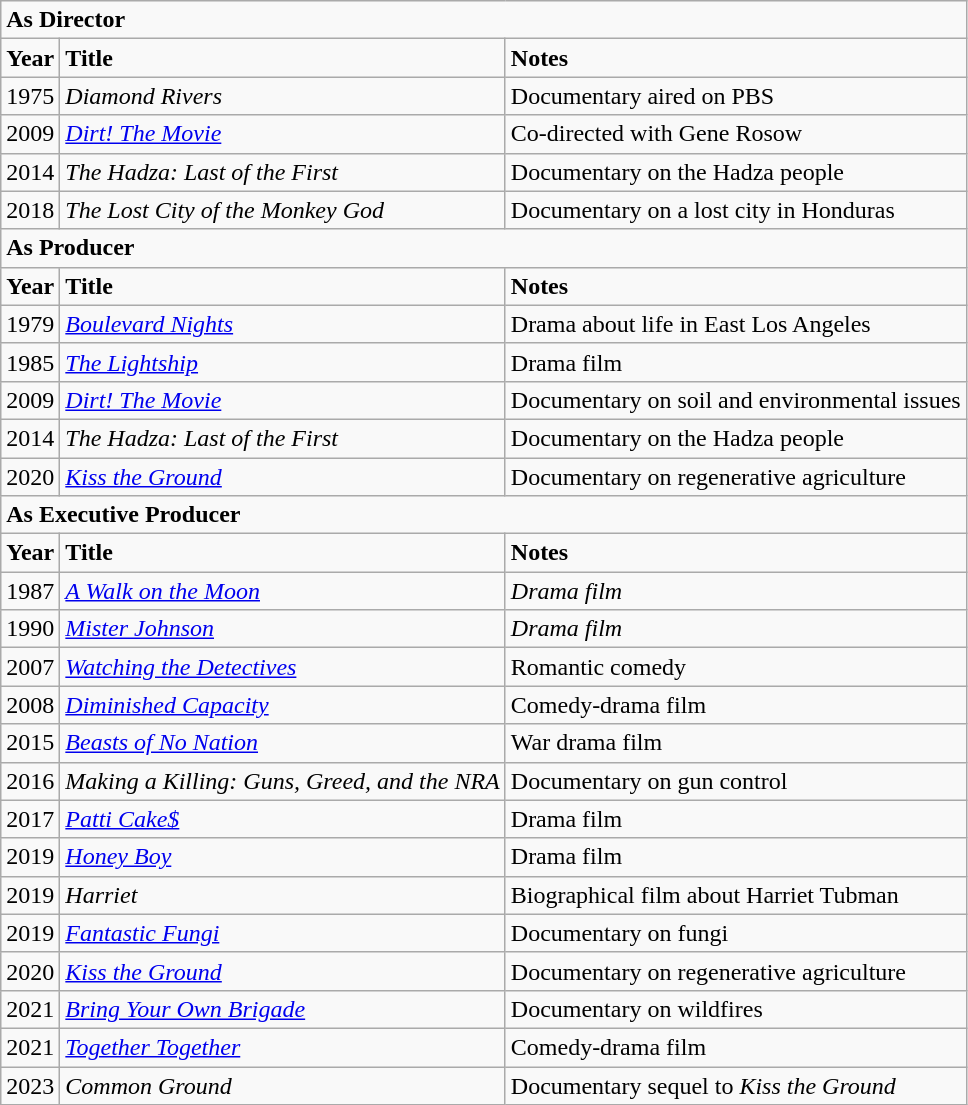<table class="wikitable">
<tr>
<td colspan="3"><strong>As Director</strong></td>
</tr>
<tr>
<td><strong>Year</strong></td>
<td><strong>Title</strong></td>
<td><strong>Notes</strong></td>
</tr>
<tr>
<td>1975</td>
<td><em>Diamond Rivers</em></td>
<td>Documentary aired on PBS</td>
</tr>
<tr>
<td>2009</td>
<td><em><a href='#'>Dirt! The Movie</a></em></td>
<td>Co-directed with Gene Rosow</td>
</tr>
<tr>
<td>2014</td>
<td><em>The Hadza: Last of the First</em></td>
<td>Documentary on the Hadza people</td>
</tr>
<tr>
<td>2018</td>
<td><em>The Lost City of the Monkey God</em></td>
<td>Documentary on a lost city in Honduras</td>
</tr>
<tr>
<td colspan="3"><strong>As Producer</strong></td>
</tr>
<tr>
<td><strong>Year</strong></td>
<td><strong>Title</strong></td>
<td><strong>Notes</strong></td>
</tr>
<tr>
<td>1979</td>
<td><em><a href='#'>Boulevard Nights</a></em></td>
<td>Drama about life in East Los Angeles</td>
</tr>
<tr>
<td>1985</td>
<td><em><a href='#'>The Lightship</a></em></td>
<td>Drama film</td>
</tr>
<tr>
<td>2009</td>
<td><em><a href='#'>Dirt! The Movie</a></em></td>
<td>Documentary on soil and environmental issues</td>
</tr>
<tr>
<td>2014</td>
<td><em>The Hadza: Last of the First</em></td>
<td>Documentary on the Hadza people</td>
</tr>
<tr>
<td>2020</td>
<td><em><a href='#'>Kiss the Ground</a></em></td>
<td>Documentary on regenerative agriculture</td>
</tr>
<tr>
<td colspan="3"><strong>As Executive Producer</strong></td>
</tr>
<tr>
<td><strong>Year</strong></td>
<td><strong>Title</strong></td>
<td><strong>Notes</strong></td>
</tr>
<tr>
<td>1987</td>
<td><em><a href='#'>A Walk on the Moon</a></em></td>
<td><em>Drama film</em></td>
</tr>
<tr>
<td>1990</td>
<td><em><a href='#'>Mister Johnson</a></em></td>
<td><em>Drama film</em></td>
</tr>
<tr>
<td>2007</td>
<td><em><a href='#'>Watching the Detectives</a></em></td>
<td>Romantic comedy</td>
</tr>
<tr>
<td>2008</td>
<td><em><a href='#'>Diminished Capacity</a></em></td>
<td>Comedy-drama film</td>
</tr>
<tr>
<td>2015</td>
<td><em><a href='#'>Beasts of No Nation</a></em></td>
<td>War drama film</td>
</tr>
<tr>
<td>2016</td>
<td><em>Making a Killing: Guns, Greed, and the NRA</em></td>
<td>Documentary on gun control</td>
</tr>
<tr>
<td>2017</td>
<td><em><a href='#'>Patti Cake$</a></em></td>
<td>Drama film</td>
</tr>
<tr>
<td>2019</td>
<td><em><a href='#'>Honey Boy</a></em></td>
<td>Drama film</td>
</tr>
<tr>
<td>2019</td>
<td><em>Harriet</em></td>
<td>Biographical film about Harriet Tubman</td>
</tr>
<tr>
<td>2019</td>
<td><em><a href='#'>Fantastic Fungi</a></em></td>
<td>Documentary on fungi</td>
</tr>
<tr>
<td>2020</td>
<td><em><a href='#'>Kiss the Ground</a></em></td>
<td>Documentary on regenerative agriculture</td>
</tr>
<tr>
<td>2021</td>
<td><em><a href='#'>Bring Your Own Brigade</a></em></td>
<td>Documentary on wildfires</td>
</tr>
<tr>
<td>2021</td>
<td><em><a href='#'>Together Together</a></em></td>
<td>Comedy-drama film</td>
</tr>
<tr>
<td>2023</td>
<td><em>Common Ground</em></td>
<td>Documentary sequel to <em>Kiss the Ground</em></td>
</tr>
</table>
